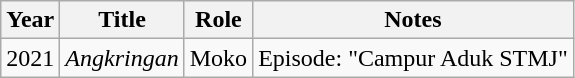<table class="wikitable">
<tr>
<th>Year</th>
<th>Title</th>
<th>Role</th>
<th>Notes</th>
</tr>
<tr>
<td>2021</td>
<td><em>Angkringan</em></td>
<td>Moko</td>
<td>Episode: "Campur Aduk STMJ"</td>
</tr>
</table>
